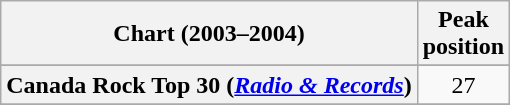<table class="wikitable sortable plainrowheaders" style="text-align:center">
<tr>
<th>Chart (2003–2004)</th>
<th>Peak<br>position</th>
</tr>
<tr>
</tr>
<tr>
<th scope="row">Canada Rock Top 30 (<em><a href='#'>Radio & Records</a></em>)</th>
<td>27</td>
</tr>
<tr>
</tr>
<tr>
</tr>
<tr>
</tr>
</table>
